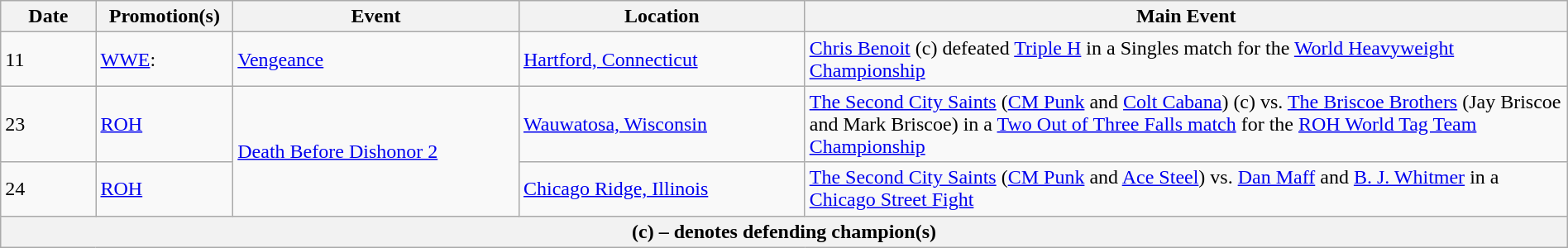<table class="wikitable" style="width:100%;">
<tr>
<th width="5%">Date</th>
<th width="5%">Promotion(s)</th>
<th width="15%">Event</th>
<th width="15%">Location</th>
<th width="40%">Main Event</th>
</tr>
<tr>
<td>11</td>
<td><a href='#'>WWE</a>:<br></td>
<td><a href='#'>Vengeance</a></td>
<td><a href='#'>Hartford, Connecticut</a></td>
<td><a href='#'>Chris Benoit</a> (c) defeated <a href='#'>Triple H</a> in a Singles match for the <a href='#'>World Heavyweight Championship</a></td>
</tr>
<tr>
<td>23</td>
<td><a href='#'>ROH</a></td>
<td rowspan="2"><a href='#'>Death Before Dishonor 2</a></td>
<td><a href='#'>Wauwatosa, Wisconsin</a></td>
<td><a href='#'>The Second City Saints</a> (<a href='#'>CM Punk</a> and <a href='#'>Colt Cabana</a>) (c) vs. <a href='#'>The Briscoe Brothers</a> (Jay Briscoe and Mark Briscoe) in a <a href='#'>Two Out of Three Falls match</a> for the <a href='#'>ROH World Tag Team Championship</a></td>
</tr>
<tr>
<td>24</td>
<td><a href='#'>ROH</a></td>
<td><a href='#'>Chicago Ridge, Illinois</a></td>
<td><a href='#'>The Second City Saints</a> (<a href='#'>CM Punk</a> and <a href='#'>Ace Steel</a>) vs. <a href='#'>Dan Maff</a> and <a href='#'>B. J. Whitmer</a> in a <a href='#'>Chicago Street Fight</a></td>
</tr>
<tr>
<th colspan="5">(c) – denotes defending champion(s)</th>
</tr>
</table>
